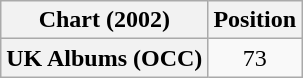<table class="wikitable plainrowheaders" style="text-align:center">
<tr>
<th scope="col">Chart (2002)</th>
<th scope="col">Position</th>
</tr>
<tr>
<th scope="row">UK Albums (OCC)</th>
<td>73</td>
</tr>
</table>
